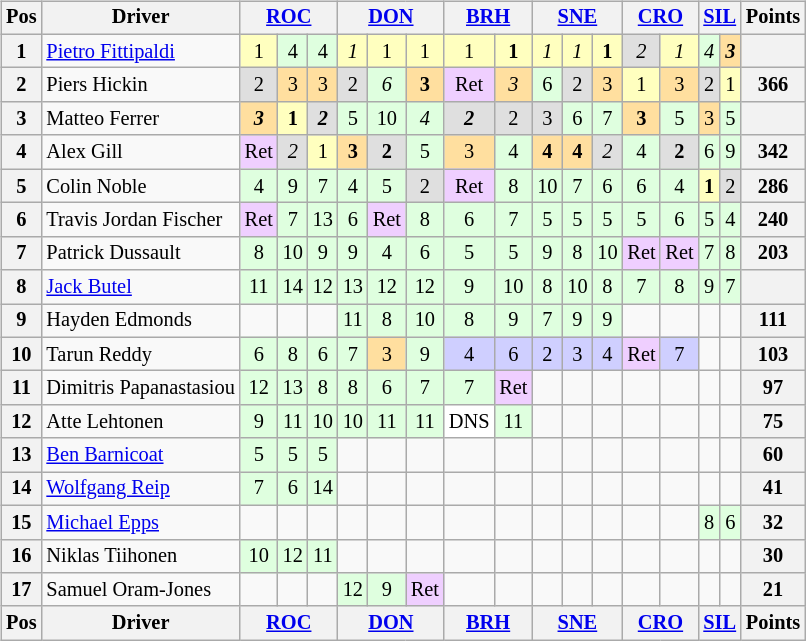<table>
<tr>
<td><br><table class="wikitable" style="font-size: 85%; text-align: center;">
<tr valign="top">
<th valign="middle">Pos</th>
<th valign="middle">Driver</th>
<th colspan=3><a href='#'>ROC</a></th>
<th colspan=3><a href='#'>DON</a></th>
<th colspan=2><a href='#'>BRH</a></th>
<th colspan=3><a href='#'>SNE</a></th>
<th colspan=2><a href='#'>CRO</a></th>
<th colspan=2><a href='#'>SIL</a></th>
<th valign=middle>Points</th>
</tr>
<tr>
<th>1</th>
<td align=left> <a href='#'>Pietro Fittipaldi</a></td>
<td style="background:#FFFFBF;">1</td>
<td style="background:#DFFFDF;">4</td>
<td style="background:#DFFFDF;">4</td>
<td style="background:#FFFFBF;"><em>1</em></td>
<td style="background:#FFFFBF;">1</td>
<td style="background:#FFFFBF;">1</td>
<td style="background:#FFFFBF;">1</td>
<td style="background:#FFFFBF;"><strong>1</strong></td>
<td style="background:#FFFFBF;"><em>1</em></td>
<td style="background:#FFFFBF;"><em>1</em></td>
<td style="background:#FFFFBF;"><strong>1</strong></td>
<td style="background:#DFDFDF;"><em>2</em></td>
<td style="background:#FFFFBF;"><em>1</em></td>
<td style="background:#DFFFDF;"><em>4</em></td>
<td style="background:#FFDF9F;"><strong><em>3</em></strong></td>
<th></th>
</tr>
<tr>
<th>2</th>
<td align=left> Piers Hickin</td>
<td style="background:#DFDFDF;">2</td>
<td style="background:#FFDF9F;">3</td>
<td style="background:#FFDF9F;">3</td>
<td style="background:#DFDFDF;">2</td>
<td style="background:#DFFFDF;"><em>6</em></td>
<td style="background:#FFDF9F;"><strong>3</strong></td>
<td style="background:#EFCFFF;">Ret</td>
<td style="background:#FFDF9F;"><em>3</em></td>
<td style="background:#DFFFDF;">6</td>
<td style="background:#DFDFDF;">2</td>
<td style="background:#FFDF9F;">3</td>
<td style="background:#FFFFBF;">1</td>
<td style="background:#FFDF9F;">3</td>
<td style="background:#DFDFDF;">2</td>
<td style="background:#FFFFBF;">1</td>
<th>366</th>
</tr>
<tr>
<th>3</th>
<td align=left> Matteo Ferrer</td>
<td style="background:#FFDF9F;"><strong><em>3</em></strong></td>
<td style="background:#FFFFBF;"><strong>1</strong></td>
<td style="background:#DFDFDF;"><strong><em>2</em></strong></td>
<td style="background:#DFFFDF;">5</td>
<td style="background:#DFFFDF;">10</td>
<td style="background:#DFFFDF;"><em>4</em></td>
<td style="background:#DFDFDF;"><strong><em>2</em></strong></td>
<td style="background:#DFDFDF;">2</td>
<td style="background:#DFDFDF;">3</td>
<td style="background:#DFFFDF;">6</td>
<td style="background:#DFFFDF;">7</td>
<td style="background:#FFDF9F;"><strong>3</strong></td>
<td style="background:#DFFFDF;">5</td>
<td style="background:#FFDF9F;">3</td>
<td style="background:#DFFFDF;">5</td>
<th></th>
</tr>
<tr>
<th>4</th>
<td align=left> Alex Gill</td>
<td style="background:#EFCFFF;">Ret</td>
<td style="background:#DFDFDF;"><em>2</em></td>
<td style="background:#FFFFBF;">1</td>
<td style="background:#FFDF9F;"><strong>3</strong></td>
<td style="background:#DFDFDF;"><strong>2</strong></td>
<td style="background:#DFFFDF;">5</td>
<td style="background:#FFDF9F;">3</td>
<td style="background:#DFFFDF;">4</td>
<td style="background:#FFDF9F;"><strong>4</strong></td>
<td style="background:#FFDF9F;"><strong>4</strong></td>
<td style="background:#DFDFDF;"><em>2</em></td>
<td style="background:#DFFFDF;">4</td>
<td style="background:#DFDFDF;"><strong>2</strong></td>
<td style="background:#DFFFDF;">6</td>
<td style="background:#DFFFDF;">9</td>
<th>342</th>
</tr>
<tr>
<th>5</th>
<td align=left> Colin Noble</td>
<td style="background:#DFFFDF;">4</td>
<td style="background:#DFFFDF;">9</td>
<td style="background:#DFFFDF;">7</td>
<td style="background:#DFFFDF;">4</td>
<td style="background:#DFFFDF;">5</td>
<td style="background:#DFDFDF;">2</td>
<td style="background:#EFCFFF;">Ret</td>
<td style="background:#DFFFDF;">8</td>
<td style="background:#DFFFDF;">10</td>
<td style="background:#DFFFDF;">7</td>
<td style="background:#DFFFDF;">6</td>
<td style="background:#DFFFDF;">6</td>
<td style="background:#DFFFDF;">4</td>
<td style="background:#FFFFBF;"><strong>1</strong></td>
<td style="background:#DFDFDF;">2</td>
<th>286</th>
</tr>
<tr>
<th>6</th>
<td align=left> Travis Jordan Fischer</td>
<td style="background:#EFCFFF;">Ret</td>
<td style="background:#DFFFDF;">7</td>
<td style="background:#DFFFDF;">13</td>
<td style="background:#DFFFDF;">6</td>
<td style="background:#EFCFFF;">Ret</td>
<td style="background:#DFFFDF;">8</td>
<td style="background:#DFFFDF;">6</td>
<td style="background:#DFFFDF;">7</td>
<td style="background:#DFFFDF;">5</td>
<td style="background:#DFFFDF;">5</td>
<td style="background:#DFFFDF;">5</td>
<td style="background:#DFFFDF;">5</td>
<td style="background:#DFFFDF;">6</td>
<td style="background:#DFFFDF;">5</td>
<td style="background:#DFFFDF;">4</td>
<th>240</th>
</tr>
<tr>
<th>7</th>
<td align=left> Patrick Dussault</td>
<td style="background:#DFFFDF;">8</td>
<td style="background:#DFFFDF;">10</td>
<td style="background:#DFFFDF;">9</td>
<td style="background:#DFFFDF;">9</td>
<td style="background:#DFFFDF;">4</td>
<td style="background:#DFFFDF;">6</td>
<td style="background:#DFFFDF;">5</td>
<td style="background:#DFFFDF;">5</td>
<td style="background:#DFFFDF;">9</td>
<td style="background:#DFFFDF;">8</td>
<td style="background:#DFFFDF;">10</td>
<td style="background:#EFCFFF;">Ret</td>
<td style="background:#EFCFFF;">Ret</td>
<td style="background:#DFFFDF;">7</td>
<td style="background:#DFFFDF;">8</td>
<th>203</th>
</tr>
<tr>
<th>8</th>
<td align=left> <a href='#'>Jack Butel</a></td>
<td style="background:#DFFFDF;">11</td>
<td style="background:#DFFFDF;">14</td>
<td style="background:#DFFFDF;">12</td>
<td style="background:#DFFFDF;">13</td>
<td style="background:#DFFFDF;">12</td>
<td style="background:#DFFFDF;">12</td>
<td style="background:#DFFFDF;">9</td>
<td style="background:#DFFFDF;">10</td>
<td style="background:#DFFFDF;">8</td>
<td style="background:#DFFFDF;">10</td>
<td style="background:#DFFFDF;">8</td>
<td style="background:#DFFFDF;">7</td>
<td style="background:#DFFFDF;">8</td>
<td style="background:#DFFFDF;">9</td>
<td style="background:#DFFFDF;">7</td>
<th></th>
</tr>
<tr>
<th>9</th>
<td align=left> Hayden Edmonds</td>
<td></td>
<td></td>
<td></td>
<td style="background:#DFFFDF;">11</td>
<td style="background:#DFFFDF;">8</td>
<td style="background:#DFFFDF;">10</td>
<td style="background:#DFFFDF;">8</td>
<td style="background:#DFFFDF;">9</td>
<td style="background:#DFFFDF;">7</td>
<td style="background:#DFFFDF;">9</td>
<td style="background:#DFFFDF;">9</td>
<td></td>
<td></td>
<td></td>
<td></td>
<th>111</th>
</tr>
<tr>
<th>10</th>
<td align=left> Tarun Reddy</td>
<td style="background:#DFFFDF;">6</td>
<td style="background:#DFFFDF;">8</td>
<td style="background:#DFFFDF;">6</td>
<td style="background:#DFFFDF;">7</td>
<td style="background:#FFDF9F;">3</td>
<td style="background:#DFFFDF;">9</td>
<td style="background:#CFCFFF;">4</td>
<td style="background:#CFCFFF;">6</td>
<td style="background:#CFCFFF;">2</td>
<td style="background:#CFCFFF;">3</td>
<td style="background:#CFCFFF;">4</td>
<td style="background:#EFCFFF;">Ret</td>
<td style="background:#CFCFFF;">7</td>
<td></td>
<td></td>
<th>103</th>
</tr>
<tr>
<th>11</th>
<td align=left> Dimitris Papanastasiou</td>
<td style="background:#DFFFDF;">12</td>
<td style="background:#DFFFDF;">13</td>
<td style="background:#DFFFDF;">8</td>
<td style="background:#DFFFDF;">8</td>
<td style="background:#DFFFDF;">6</td>
<td style="background:#DFFFDF;">7</td>
<td style="background:#DFFFDF;">7</td>
<td style="background:#EFCFFF;">Ret</td>
<td></td>
<td></td>
<td></td>
<td></td>
<td></td>
<td></td>
<td></td>
<th>97</th>
</tr>
<tr>
<th>12</th>
<td align=left> Atte Lehtonen</td>
<td style="background:#DFFFDF;">9</td>
<td style="background:#DFFFDF;">11</td>
<td style="background:#DFFFDF;">10</td>
<td style="background:#DFFFDF;">10</td>
<td style="background:#DFFFDF;">11</td>
<td style="background:#DFFFDF;">11</td>
<td style="background:#FFFFFF;">DNS</td>
<td style="background:#DFFFDF;">11</td>
<td></td>
<td></td>
<td></td>
<td></td>
<td></td>
<td></td>
<td></td>
<th>75</th>
</tr>
<tr>
<th>13</th>
<td align=left> <a href='#'>Ben Barnicoat</a></td>
<td style="background:#DFFFDF;">5</td>
<td style="background:#DFFFDF;">5</td>
<td style="background:#DFFFDF;">5</td>
<td></td>
<td></td>
<td></td>
<td></td>
<td></td>
<td></td>
<td></td>
<td></td>
<td></td>
<td></td>
<td></td>
<td></td>
<th>60</th>
</tr>
<tr>
<th>14</th>
<td align=left> <a href='#'>Wolfgang Reip</a></td>
<td style="background:#DFFFDF;">7</td>
<td style="background:#DFFFDF;">6</td>
<td style="background:#DFFFDF;">14</td>
<td></td>
<td></td>
<td></td>
<td></td>
<td></td>
<td></td>
<td></td>
<td></td>
<td></td>
<td></td>
<td></td>
<td></td>
<th>41</th>
</tr>
<tr>
<th>15</th>
<td align=left> <a href='#'>Michael Epps</a></td>
<td></td>
<td></td>
<td></td>
<td></td>
<td></td>
<td></td>
<td></td>
<td></td>
<td></td>
<td></td>
<td></td>
<td></td>
<td></td>
<td style="background:#DFFFDF;">8</td>
<td style="background:#DFFFDF;">6</td>
<th>32</th>
</tr>
<tr>
<th>16</th>
<td align=left> Niklas Tiihonen</td>
<td style="background:#DFFFDF;">10</td>
<td style="background:#DFFFDF;">12</td>
<td style="background:#DFFFDF;">11</td>
<td></td>
<td></td>
<td></td>
<td></td>
<td></td>
<td></td>
<td></td>
<td></td>
<td></td>
<td></td>
<td></td>
<td></td>
<th>30</th>
</tr>
<tr>
<th>17</th>
<td align=left> Samuel Oram-Jones</td>
<td></td>
<td></td>
<td></td>
<td style="background:#DFFFDF;">12</td>
<td style="background:#DFFFDF;">9</td>
<td style="background:#EFCFFF;">Ret</td>
<td></td>
<td></td>
<td></td>
<td></td>
<td></td>
<td></td>
<td></td>
<td></td>
<td></td>
<th>21</th>
</tr>
<tr valign="top">
<th valign="middle">Pos</th>
<th valign="middle">Driver</th>
<th colspan=3><a href='#'>ROC</a></th>
<th colspan=3><a href='#'>DON</a></th>
<th colspan=2><a href='#'>BRH</a></th>
<th colspan=3><a href='#'>SNE</a></th>
<th colspan=2><a href='#'>CRO</a></th>
<th colspan=2><a href='#'>SIL</a></th>
<th valign=middle>Points</th>
</tr>
</table>
</td>
<td valign="top"><br></td>
</tr>
</table>
